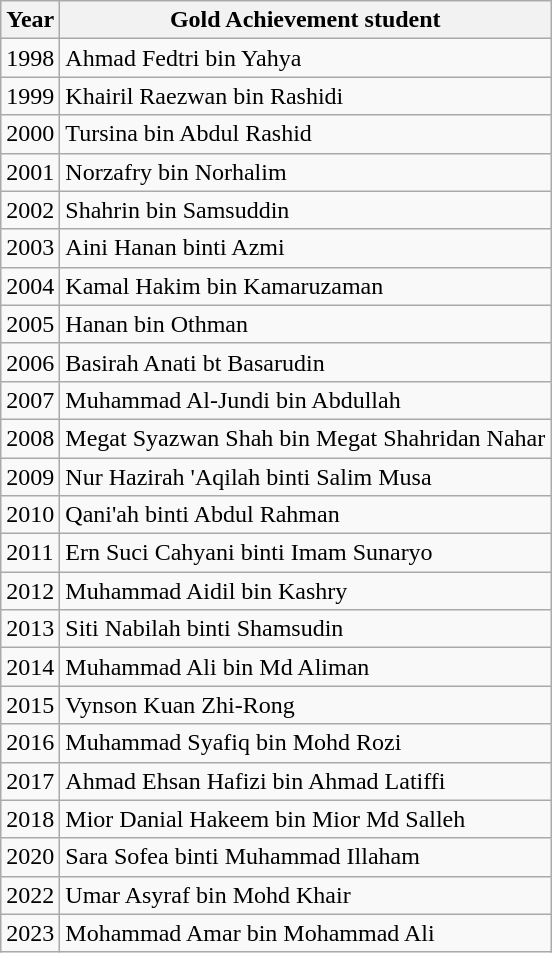<table class="wikitable">
<tr>
<th>Year</th>
<th>Gold Achievement student</th>
</tr>
<tr>
<td>1998</td>
<td>Ahmad Fedtri bin Yahya</td>
</tr>
<tr>
<td>1999</td>
<td>Khairil Raezwan bin Rashidi</td>
</tr>
<tr>
<td>2000</td>
<td>Tursina bin Abdul Rashid</td>
</tr>
<tr>
<td>2001</td>
<td>Norzafry bin Norhalim</td>
</tr>
<tr>
<td>2002</td>
<td>Shahrin bin Samsuddin</td>
</tr>
<tr>
<td>2003</td>
<td>Aini Hanan binti Azmi</td>
</tr>
<tr>
<td>2004</td>
<td>Kamal Hakim bin Kamaruzaman</td>
</tr>
<tr>
<td>2005</td>
<td>Hanan bin Othman</td>
</tr>
<tr>
<td>2006</td>
<td>Basirah Anati bt Basarudin</td>
</tr>
<tr>
<td>2007</td>
<td>Muhammad Al-Jundi bin Abdullah</td>
</tr>
<tr>
<td>2008</td>
<td>Megat Syazwan Shah bin Megat Shahridan Nahar</td>
</tr>
<tr>
<td>2009</td>
<td>Nur Hazirah 'Aqilah binti Salim Musa</td>
</tr>
<tr>
<td>2010</td>
<td>Qani'ah binti Abdul Rahman</td>
</tr>
<tr>
<td>2011</td>
<td>Ern Suci Cahyani binti Imam Sunaryo</td>
</tr>
<tr>
<td>2012</td>
<td>Muhammad Aidil bin Kashry</td>
</tr>
<tr>
<td>2013</td>
<td>Siti Nabilah binti Shamsudin</td>
</tr>
<tr>
<td>2014</td>
<td>Muhammad Ali bin Md Aliman</td>
</tr>
<tr>
<td>2015</td>
<td>Vynson Kuan Zhi-Rong</td>
</tr>
<tr>
<td>2016</td>
<td>Muhammad Syafiq bin Mohd Rozi</td>
</tr>
<tr>
<td>2017</td>
<td>Ahmad Ehsan Hafizi bin Ahmad Latiffi</td>
</tr>
<tr>
<td>2018</td>
<td>Mior Danial Hakeem bin Mior Md Salleh</td>
</tr>
<tr>
<td>2020</td>
<td>Sara Sofea binti Muhammad Illaham</td>
</tr>
<tr>
<td>2022</td>
<td>Umar Asyraf bin Mohd Khair</td>
</tr>
<tr>
<td>2023</td>
<td>Mohammad Amar bin Mohammad Ali</td>
</tr>
</table>
